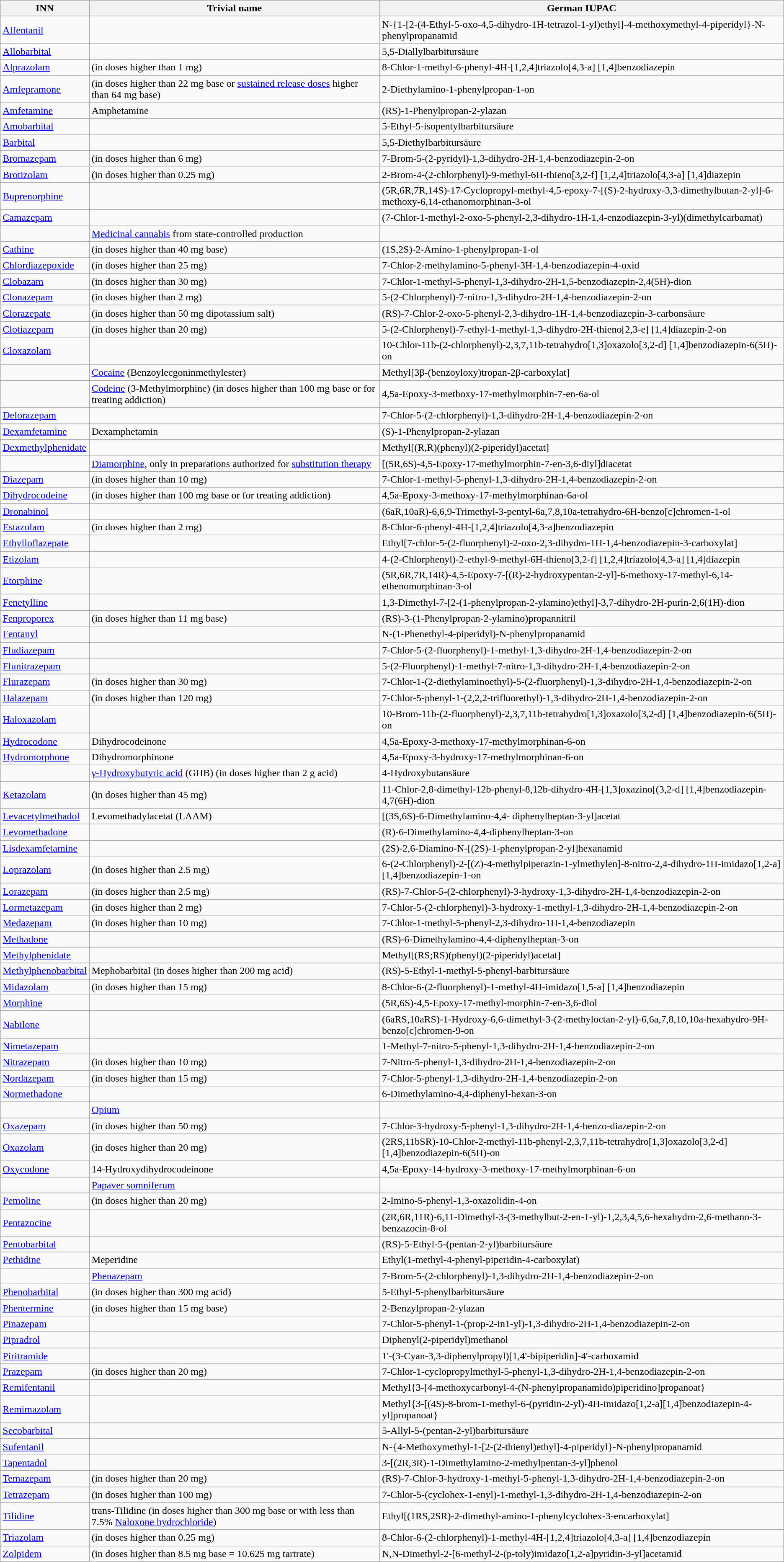<table class="wikitable sortable">
<tr>
<th>INN</th>
<th>Trivial name</th>
<th>German IUPAC</th>
</tr>
<tr>
<td><a href='#'>Alfentanil</a></td>
<td></td>
<td>N-{1-[2-(4-Ethyl-5-oxo-4,5-dihydro-1H-tetrazol-1-yl)ethyl]-4-methoxymethyl-4-piperidyl}-N-phenylpropanamid</td>
</tr>
<tr>
<td><a href='#'>Allobarbital</a></td>
<td></td>
<td>5,5-Diallylbarbitursäure</td>
</tr>
<tr>
<td><a href='#'>Alprazolam</a></td>
<td>(in doses higher than 1 mg)</td>
<td>8-Chlor-1-methyl-6-phenyl-4H-[1,2,4]triazolo[4,3-a] [1,4]benzodiazepin</td>
</tr>
<tr>
<td><a href='#'>Amfepramone</a></td>
<td>(in doses higher than 22 mg base or <a href='#'>sustained release doses</a> higher than 64 mg base)</td>
<td>2-Diethylamino-1-phenylpropan-1-on</td>
</tr>
<tr>
<td><a href='#'>Amfetamine</a></td>
<td>Amphetamine</td>
<td>(RS)-1-Phenylpropan-2-ylazan</td>
</tr>
<tr>
<td><a href='#'>Amobarbital</a></td>
<td></td>
<td>5-Ethyl-5-isopentylbarbitursäure</td>
</tr>
<tr>
<td><a href='#'>Barbital</a></td>
<td></td>
<td>5,5-Diethylbarbitursäure</td>
</tr>
<tr>
<td><a href='#'>Bromazepam</a></td>
<td>(in doses higher than 6 mg)</td>
<td>7-Brom-5-(2-pyridyl)-1,3-dihydro-2H-1,4-benzodiazepin-2-on</td>
</tr>
<tr>
<td><a href='#'>Brotizolam</a></td>
<td>(in doses higher than 0.25 mg)</td>
<td>2-Brom-4-(2-chlorphenyl)-9-methyl-6H-thieno[3,2-f] [1,2,4]triazolo[4,3-a] [1,4]diazepin</td>
</tr>
<tr>
<td><a href='#'>Buprenorphine</a></td>
<td></td>
<td>(5R,6R,7R,14S)-17-Cyclopropyl-methyl-4,5-epoxy-7-[(S)-2-hydroxy-3,3-dimethylbutan-2-yl]-6-methoxy-6,14-ethanomorphinan-3-ol</td>
</tr>
<tr>
<td><a href='#'>Camazepam</a></td>
<td></td>
<td>(7-Chlor-1-methyl-2-oxo-5-phenyl-2,3-dihydro-1H-1,4-enzodiazepin-3-yl)(dimethylcarbamat)</td>
</tr>
<tr>
<td></td>
<td><a href='#'>Medicinal cannabis</a> from state-controlled production</td>
<td></td>
</tr>
<tr>
<td><a href='#'>Cathine</a></td>
<td>(in doses higher than 40 mg base)</td>
<td>(1S,2S)-2-Amino-1-phenylpropan-1-ol</td>
</tr>
<tr>
<td><a href='#'>Chlordiazepoxide</a></td>
<td>(in doses higher than 25 mg)</td>
<td>7-Chlor-2-methylamino-5-phenyl-3H-1,4-benzodiazepin-4-oxid</td>
</tr>
<tr>
<td><a href='#'>Clobazam</a></td>
<td>(in doses higher than 30 mg)</td>
<td>7-Chlor-1-methyl-5-phenyl-1,3-dihydro-2H-1,5-benzodiazepin-2,4(5H)-dion</td>
</tr>
<tr>
<td><a href='#'>Clonazepam</a></td>
<td>(in doses higher than 2 mg)</td>
<td>5-(2-Chlorphenyl)-7-nitro-1,3-dihydro-2H-1,4-benzodiazepin-2-on</td>
</tr>
<tr>
<td><a href='#'>Clorazepate</a></td>
<td>(in doses higher than 50 mg dipotassium salt)</td>
<td>(RS)-7-Chlor-2-oxo-5-phenyl-2,3-dihydro-1H-1,4-benzodiazepin-3-carbonsäure</td>
</tr>
<tr>
<td><a href='#'>Clotiazepam</a></td>
<td>(in doses higher than 20 mg)</td>
<td>5-(2-Chlorphenyl)-7-ethyl-1-methyl-1,3-dihydro-2H-thieno[2,3-e] [1,4]diazepin-2-on</td>
</tr>
<tr>
<td><a href='#'>Cloxazolam</a></td>
<td></td>
<td>10-Chlor-11b-(2-chlorphenyl)-2,3,7,11b-tetrahydro[1,3]oxazolo[3,2-d] [1,4]benzodiazepin-6(5H)-on</td>
</tr>
<tr>
<td></td>
<td><a href='#'>Cocaine</a> (Benzoylecgoninmethylester)</td>
<td>Methyl[3β-(benzoyloxy)tropan-2β-carboxylat]</td>
</tr>
<tr>
<td></td>
<td><a href='#'>Codeine</a> (3-Methylmorphine) (in doses higher than 100 mg base or for treating addiction)</td>
<td>4,5a-Epoxy-3-methoxy-17-methylmorphin-7-en-6a-ol</td>
</tr>
<tr>
<td><a href='#'>Delorazepam</a></td>
<td></td>
<td>7-Chlor-5-(2-chlorphenyl)-1,3-dihydro-2H-1,4-benzodiazepin-2-on</td>
</tr>
<tr>
<td><a href='#'>Dexamfetamine</a></td>
<td>Dexamphetamin</td>
<td>(S)-1-Phenylpropan-2-ylazan</td>
</tr>
<tr>
<td><a href='#'>Dexmethylphenidate</a></td>
<td></td>
<td>Methyl[(R,R)(phenyl)(2-piperidyl)acetat]</td>
</tr>
<tr>
<td></td>
<td><a href='#'>Diamorphine</a>, only in preparations authorized for <a href='#'>substitution therapy</a></td>
<td>[(5R,6S)-4,5-Epoxy-17-methylmorphin-7-en-3,6-diyl]diacetat</td>
</tr>
<tr>
<td><a href='#'>Diazepam</a></td>
<td>(in doses higher than 10 mg)</td>
<td>7-Chlor-1-methyl-5-phenyl-1,3-dihydro-2H-1,4-benzodiazepin-2-on</td>
</tr>
<tr>
<td><a href='#'>Dihydrocodeine</a></td>
<td>(in doses higher than 100 mg base or for treating addiction)</td>
<td>4,5a-Epoxy-3-methoxy-17-methylmorphinan-6a-ol</td>
</tr>
<tr>
<td><a href='#'>Dronabinol</a></td>
<td></td>
<td>(6aR,10aR)-6,6,9-Trimethyl-3-pentyl-6a,7,8,10a-tetrahydro-6H-benzo[c]chromen-1-ol</td>
</tr>
<tr>
<td><a href='#'>Estazolam</a></td>
<td>(in doses higher than 2 mg)</td>
<td>8-Chlor-6-phenyl-4H-[1,2,4]triazolo[4,3-a]benzodiazepin</td>
</tr>
<tr>
<td><a href='#'>Ethylloflazepate</a></td>
<td></td>
<td>Ethyl[7-chlor-5-(2-fluorphenyl)-2-oxo-2,3-dihydro-1H-1,4-benzodiazepin-3-carboxylat]</td>
</tr>
<tr>
<td><a href='#'>Etizolam</a></td>
<td></td>
<td>4-(2-Chlorphenyl)-2-ethyl-9-methyl-6H-thieno[3,2-f] [1,2,4]triazolo[4,3-a] [1,4]diazepin</td>
</tr>
<tr>
<td><a href='#'>Etorphine</a></td>
<td></td>
<td>(5R,6R,7R,14R)-4,5-Epoxy-7-[(R)-2-hydroxypentan-2-yl]-6-methoxy-17-methyl-6,14-ethenomorphinan-3-ol</td>
</tr>
<tr>
<td><a href='#'>Fenetylline</a></td>
<td></td>
<td>1,3-Dimethyl-7-[2-(1-phenylpropan-2-ylamino)ethyl]-3,7-dihydro-2H-purin-2,6(1H)-dion</td>
</tr>
<tr>
<td><a href='#'>Fenproporex</a></td>
<td>(in doses higher than 11 mg base)</td>
<td>(RS)-3-(1-Phenylpropan-2-ylamino)propannitril</td>
</tr>
<tr>
<td><a href='#'>Fentanyl</a></td>
<td></td>
<td>N-(1-Phenethyl-4-piperidyl)-N-phenylpropanamid</td>
</tr>
<tr>
<td><a href='#'>Fludiazepam</a></td>
<td></td>
<td>7-Chlor-5-(2-fluorphenyl)-1-methyl-1,3-dihydro-2H-1,4-benzodiazepin-2-on</td>
</tr>
<tr>
<td><a href='#'>Flunitrazepam</a></td>
<td></td>
<td>5-(2-Fluorphenyl)-1-methyl-7-nitro-1,3-dihydro-2H-1,4-benzodiazepin-2-on</td>
</tr>
<tr>
<td><a href='#'>Flurazepam</a></td>
<td>(in doses higher than 30 mg)</td>
<td>7-Chlor-1-(2-diethylaminoethyl)-5-(2-fluorphenyl)-1,3-dihydro-2H-1,4-benzodiazepin-2-on</td>
</tr>
<tr>
<td><a href='#'>Halazepam</a></td>
<td>(in doses higher than 120 mg)</td>
<td>7-Chlor-5-phenyl-1-(2,2,2-trifluorethyl)-1,3-dihydro-2H-1,4-benzodiazepin-2-on</td>
</tr>
<tr>
<td><a href='#'>Haloxazolam</a></td>
<td></td>
<td>10-Brom-11b-(2-fluorphenyl)-2,3,7,11b-tetrahydro[1,3]oxazolo[3,2-d] [1,4]benzodiazepin-6(5H)-on</td>
</tr>
<tr>
<td><a href='#'>Hydrocodone</a></td>
<td>Dihydrocodeinone</td>
<td>4,5a-Epoxy-3-methoxy-17-methylmorphinan-6-on</td>
</tr>
<tr>
<td><a href='#'>Hydromorphone</a></td>
<td>Dihydromorphinone</td>
<td>4,5a-Epoxy-3-hydroxy-17-methylmorphinan-6-on</td>
</tr>
<tr>
<td></td>
<td><a href='#'>γ-Hydroxybutyric acid</a> (GHB) (in doses higher than 2 g acid)</td>
<td>4-Hydroxybutansäure</td>
</tr>
<tr>
<td><a href='#'>Ketazolam</a></td>
<td>(in doses higher than 45 mg)</td>
<td>11-Chlor-2,8-dimethyl-12b-phenyl-8,12b-dihydro-4H-[1,3]oxazino[(3,2-d] [1,4]benzodiazepin-4,7(6H)-dion</td>
</tr>
<tr>
<td><a href='#'>Levacetylmethadol</a></td>
<td>Levomethadylacetat (LAAM)</td>
<td>[(3S,6S)-6-Dimethylamino-4,4- diphenylheptan-3-yl]acetat</td>
</tr>
<tr>
<td><a href='#'>Levomethadone</a></td>
<td></td>
<td>(R)-6-Dimethylamino-4,4-diphenylheptan-3-on</td>
</tr>
<tr>
<td><a href='#'>Lisdexamfetamine</a></td>
<td></td>
<td>(2S)-2,6-Diamino-N-[(2S)-1-phenylpropan-2-yl]hexanamid</td>
</tr>
<tr>
<td><a href='#'>Loprazolam</a></td>
<td>(in doses higher than 2.5 mg)</td>
<td>6-(2-Chlorphenyl)-2-[(Z)-4-methylpiperazin-1-ylmethylen]-8-nitro-2,4-dihydro-1H-imidazo[1,2-a] [1,4]benzodiazepin-1-on</td>
</tr>
<tr>
<td><a href='#'>Lorazepam</a></td>
<td>(in doses higher than 2.5 mg)</td>
<td>(RS)-7-Chlor-5-(2-chlorphenyl)-3-hydroxy-1,3-dihydro-2H-1,4-benzodiazepin-2-on</td>
</tr>
<tr>
<td><a href='#'>Lormetazepam</a></td>
<td>(in doses higher than 2 mg)</td>
<td>7-Chlor-5-(2-chlorphenyl)-3-hydroxy-1-methyl-1,3-dihydro-2H-1,4-benzodiazepin-2-on</td>
</tr>
<tr>
<td><a href='#'>Medazepam</a></td>
<td>(in doses higher than 10 mg)</td>
<td>7-Chlor-1-methyl-5-phenyl-2,3-dihydro-1H-1,4-benzodiazepin</td>
</tr>
<tr>
<td><a href='#'>Methadone</a></td>
<td></td>
<td>(RS)-6-Dimethylamino-4,4-diphenylheptan-3-on</td>
</tr>
<tr>
<td><a href='#'>Methylphenidate</a></td>
<td></td>
<td>Methyl[(RS;RS)(phenyl)(2-piperidyl)acetat]</td>
</tr>
<tr>
<td><a href='#'>Methylphenobarbital</a></td>
<td>Mephobarbital (in doses higher than 200 mg acid)</td>
<td>(RS)-5-Ethyl-1-methyl-5-phenyl-barbitursäure</td>
</tr>
<tr>
<td><a href='#'>Midazolam</a></td>
<td>(in doses higher than 15 mg)</td>
<td>8-Chlor-6-(2-fluorphenyl)-1-methyl-4H-imidazo[1,5-a] [1,4]benzodiazepin</td>
</tr>
<tr>
<td><a href='#'>Morphine</a></td>
<td></td>
<td>(5R,6S)-4,5-Epoxy-17-methyl-morphin-7-en-3,6-diol</td>
</tr>
<tr>
<td><a href='#'>Nabilone</a></td>
<td></td>
<td>(6aRS,10aRS)-1-Hydroxy-6,6-dimethyl-3-(2-methyloctan-2-yl)-6,6a,7,8,10,10a-hexahydro-9H-benzo[c]chromen-9-on</td>
</tr>
<tr>
<td><a href='#'>Nimetazepam</a></td>
<td></td>
<td>1-Methyl-7-nitro-5-phenyl-1,3-dihydro-2H-1,4-benzodiazepin-2-on</td>
</tr>
<tr>
<td><a href='#'>Nitrazepam</a></td>
<td>(in doses higher than 10 mg)</td>
<td>7-Nitro-5-phenyl-1,3-dihydro-2H-1,4-benzodiazepin-2-on</td>
</tr>
<tr>
<td><a href='#'>Nordazepam</a></td>
<td>(in doses higher than 15 mg)</td>
<td>7-Chlor-5-phenyl-1,3-dihydro-2H-1,4-benzodiazepin-2-on</td>
</tr>
<tr>
<td><a href='#'>Normethadone</a></td>
<td></td>
<td>6-Dimethylamino-4,4-diphenyl-hexan-3-on</td>
</tr>
<tr>
<td></td>
<td><a href='#'>Opium</a></td>
<td></td>
</tr>
<tr>
<td><a href='#'>Oxazepam</a></td>
<td>(in doses higher than 50 mg)</td>
<td>7-Chlor-3-hydroxy-5-phenyl-1,3-dihydro-2H-1,4-benzo-diazepin-2-on</td>
</tr>
<tr>
<td><a href='#'>Oxazolam</a></td>
<td>(in doses higher than 20 mg)</td>
<td>(2RS,11bSR)-10-Chlor-2-methyl-11b-phenyl-2,3,7,11b-tetrahydro[1,3]oxazolo[3,2-d] [1,4]benzodiazepin-6(5H)-on</td>
</tr>
<tr>
<td><a href='#'>Oxycodone</a></td>
<td>14-Hydroxydihydrocodeinone</td>
<td>4,5a-Epoxy-14-hydroxy-3-methoxy-17-methylmorphinan-6-on</td>
</tr>
<tr>
<td></td>
<td><a href='#'>Papaver somniferum</a></td>
<td></td>
</tr>
<tr>
<td><a href='#'>Pemoline</a></td>
<td>(in doses higher than 20 mg)</td>
<td>2-Imino-5-phenyl-1,3-oxazolidin-4-on</td>
</tr>
<tr>
<td><a href='#'>Pentazocine</a></td>
<td></td>
<td>(2R,6R,11R)-6,11-Dimethyl-3-(3-methylbut-2-en-1-yl)-1,2,3,4,5,6-hexahydro-2,6-methano-3-benzazocin-8-ol</td>
</tr>
<tr>
<td><a href='#'>Pentobarbital</a></td>
<td></td>
<td>(RS)-5-Ethyl-5-(pentan-2-yl)barbitursäure</td>
</tr>
<tr>
<td><a href='#'>Pethidine</a></td>
<td>Meperidine</td>
<td>Ethyl(1-methyl-4-phenyl-piperidin-4-carboxylat)</td>
</tr>
<tr>
<td></td>
<td><a href='#'>Phenazepam</a></td>
<td>7-Brom-5-(2-chlorphenyl)-1,3-dihydro-2H-1,4-benzodiazepin-2-on</td>
</tr>
<tr>
<td><a href='#'>Phenobarbital</a></td>
<td>(in doses higher than 300 mg acid)</td>
<td>5-Ethyl-5-phenylbarbitursäure</td>
</tr>
<tr>
<td><a href='#'>Phentermine</a></td>
<td>(in doses higher than 15 mg base)</td>
<td>2-Benzylpropan-2-ylazan</td>
</tr>
<tr>
<td><a href='#'>Pinazepam</a></td>
<td></td>
<td>7-Chlor-5-phenyl-1-(prop-2-in1-yl)-1,3-dihydro-2H-1,4-benzodiazepin-2-on</td>
</tr>
<tr>
<td><a href='#'>Pipradrol</a></td>
<td></td>
<td>Diphenyl(2-piperidyl)methanol</td>
</tr>
<tr>
<td><a href='#'>Piritramide</a></td>
<td></td>
<td>1'-(3-Cyan-3,3-diphenylpropyl)[1,4'-bipiperidin]-4'-carboxamid</td>
</tr>
<tr>
<td><a href='#'>Prazepam</a></td>
<td>(in doses higher than 20 mg)</td>
<td>7-Chlor-1-cyclopropylmethyl-5-phenyl-1,3-dihydro-2H-1,4-benzodiazepin-2-on</td>
</tr>
<tr>
<td><a href='#'>Remifentanil</a></td>
<td></td>
<td>Methyl{3-[4-methoxycarbonyl-4-(N-phenylpropanamido)piperidino]propanoat}</td>
</tr>
<tr>
<td><a href='#'>Remimazolam</a></td>
<td></td>
<td>Methyl{3-[(4S)-8-brom-1-methyl-6-(pyridin-2-yl)-4H-imidazo[1,2-a][1,4]benzodiazepin-4-yl]propanoat}</td>
</tr>
<tr>
<td><a href='#'>Secobarbital</a></td>
<td></td>
<td>5-Allyl-5-(pentan-2-yl)barbitursäure</td>
</tr>
<tr>
<td><a href='#'>Sufentanil</a></td>
<td></td>
<td>N-{4-Methoxymethyl-1-[2-(2-thienyl)ethyl]-4-piperidyl}-N-phenylpropanamid</td>
</tr>
<tr>
<td><a href='#'>Tapentadol</a></td>
<td></td>
<td>3-[(2R,3R)-1-Dimethylamino-2-methylpentan-3-yl]phenol</td>
</tr>
<tr>
<td><a href='#'>Temazepam</a></td>
<td>(in doses higher than 20 mg)</td>
<td>(RS)-7-Chlor-3-hydroxy-1-methyl-5-phenyl-1,3-dihydro-2H-1,4-benzodiazepin-2-on</td>
</tr>
<tr>
<td><a href='#'>Tetrazepam</a></td>
<td>(in doses higher than 100 mg)</td>
<td>7-Chlor-5-(cyclohex-1-enyl)-1-methyl-1,3-dihydro-2H-1,4-benzodiazepin-2-on</td>
</tr>
<tr>
<td><a href='#'>Tilidine</a></td>
<td>trans-Tilidine (in doses higher than 300 mg base or with less than 7.5% <a href='#'>Naloxone hydrochloride</a>)</td>
<td>Ethyl[(1RS,2SR)-2-dimethyl-amino-1-phenylcyclohex-3-encarboxylat]</td>
</tr>
<tr>
<td><a href='#'>Triazolam</a></td>
<td>(in doses higher than 0.25 mg)</td>
<td>8-Chlor-6-(2-chlorphenyl)-1-methyl-4H-[1,2,4]triazolo[4,3-a] [1,4]benzodiazepin</td>
</tr>
<tr>
<td><a href='#'>Zolpidem</a></td>
<td>(in doses higher than 8.5 mg base = 10.625 mg tartrate)</td>
<td>N,N-Dimethyl-2-[6-methyl-2-(p-toly)imidazo[1,2-a]pyridin-3-yl]acetamid</td>
</tr>
</table>
